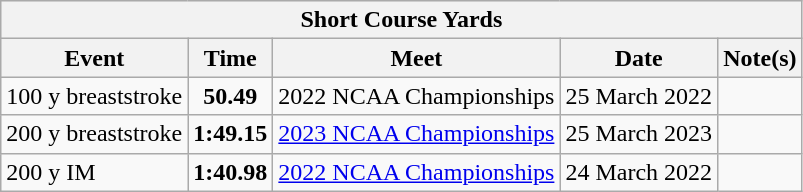<table class="wikitable">
<tr style="background:#eee;">
<th colspan="5">Short Course Yards</th>
</tr>
<tr style="background:#eee;">
<th>Event</th>
<th>Time</th>
<th>Meet</th>
<th>Date</th>
<th>Note(s)</th>
</tr>
<tr>
<td>100 y breaststroke</td>
<td style="text-align:center;"><strong>50.49</strong></td>
<td 2022 NCAA Division I Men's Swimming and Diving Championships>2022 NCAA Championships</td>
<td>25 March 2022</td>
<td></td>
</tr>
<tr>
<td>200 y breaststroke</td>
<td style="text-align:center;"><strong>1:49.15</strong></td>
<td><a href='#'>2023 NCAA Championships</a></td>
<td>25 March 2023</td>
<td></td>
</tr>
<tr>
<td>200 y IM</td>
<td style="text-align:center;"><strong>1:40.98</strong></td>
<td><a href='#'>2022 NCAA Championships</a></td>
<td>24 March 2022</td>
<td></td>
</tr>
</table>
